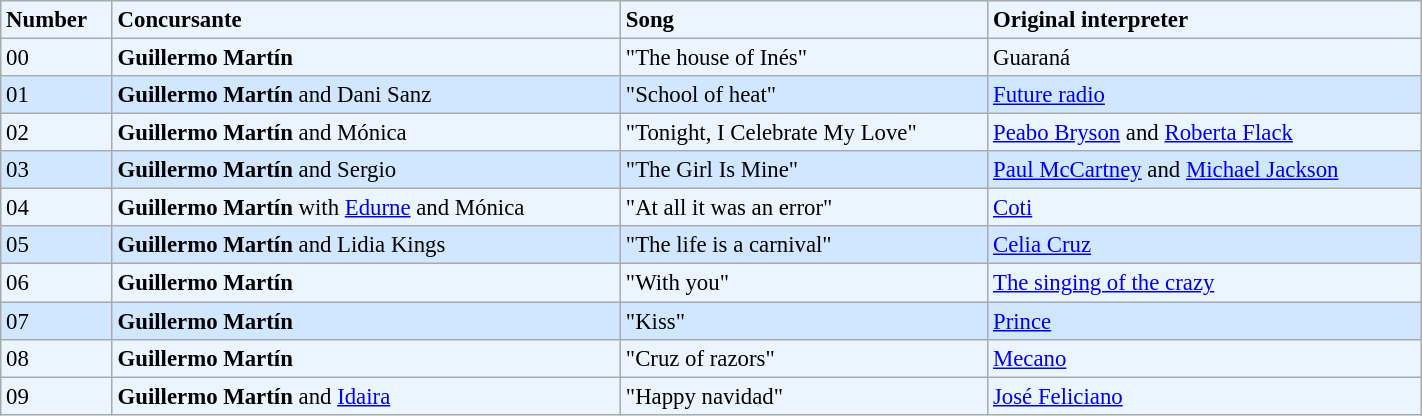<table class="wikitable" style="border: 1px solid rgb(170, 170, 170); border-collapse: collapse; font-size: 95%; margin-bottom: 10px; background: rgb(235, 245, 255);" width="75%">
<tr>
<td><strong>Number</strong></td>
<td><strong>Concursante</strong></td>
<td><strong>Song</strong></td>
<td><strong>Original interpreter</strong></td>
</tr>
<tr>
<td>00</td>
<td><strong>Guillermo Martín</strong></td>
<td>"The house of Inés"</td>
<td>Guaraná</td>
</tr>
<tr bgcolor="#D0E7FF">
<td>01</td>
<td><strong>Guillermo Martín</strong> and Dani Sanz</td>
<td>"School of heat"</td>
<td><a href='#'>Future radio</a></td>
</tr>
<tr>
<td>02</td>
<td><strong>Guillermo Martín</strong> and Mónica</td>
<td>"Tonight, I Celebrate My Love"</td>
<td><a href='#'>Peabo Bryson</a> and <a href='#'>Roberta Flack</a></td>
</tr>
<tr bgcolor="#D0E7FF">
<td>03</td>
<td><strong>Guillermo Martín</strong> and Sergio</td>
<td>"The Girl Is Mine"</td>
<td><a href='#'>Paul McCartney</a> and <a href='#'>Michael Jackson</a></td>
</tr>
<tr>
<td>04</td>
<td><strong>Guillermo Martín</strong> with <a href='#'>Edurne</a> and Mónica</td>
<td>"At all it was an error"</td>
<td><a href='#'>Coti</a></td>
</tr>
<tr bgcolor="#D0E7FF">
<td>05</td>
<td><strong>Guillermo Martín</strong> and Lidia Kings</td>
<td>"The life is a carnival"</td>
<td><a href='#'>Celia Cruz</a></td>
</tr>
<tr>
<td>06</td>
<td><strong>Guillermo Martín</strong></td>
<td>"With you"</td>
<td><a href='#'>The singing of the crazy</a></td>
</tr>
<tr bgcolor="#D0E7FF">
<td>07</td>
<td><strong>Guillermo Martín</strong></td>
<td>"Kiss"</td>
<td><a href='#'>Prince</a></td>
</tr>
<tr>
<td>08</td>
<td><strong>Guillermo Martín</strong></td>
<td>"Cruz of razors"</td>
<td><a href='#'>Mecano</a></td>
</tr>
<tr>
<td>09</td>
<td><strong>Guillermo Martín</strong> and <a href='#'>Idaira</a></td>
<td>"Happy navidad"</td>
<td><a href='#'>José Feliciano</a></td>
</tr>
</table>
